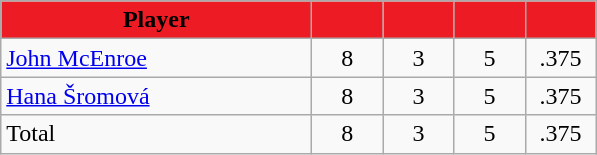<table class="wikitable" style="text-align:center">
<tr>
<th style="background:#ED1C24; color:black" width="200px">Player</th>
<th style="background:#ED1C24; color:black" width="40px"></th>
<th style="background:#ED1C24; color:black" width="40px"></th>
<th style="background:#ED1C24; color:black" width="40px"></th>
<th style="background:#ED1C24; color:black" width="40px"></th>
</tr>
<tr>
<td style="text-align:left"><a href='#'>John McEnroe</a></td>
<td>8</td>
<td>3</td>
<td>5</td>
<td>.375</td>
</tr>
<tr>
<td style="text-align:left"><a href='#'>Hana Šromová</a></td>
<td>8</td>
<td>3</td>
<td>5</td>
<td>.375</td>
</tr>
<tr>
<td style="text-align:left">Total</td>
<td>8</td>
<td>3</td>
<td>5</td>
<td>.375</td>
</tr>
</table>
